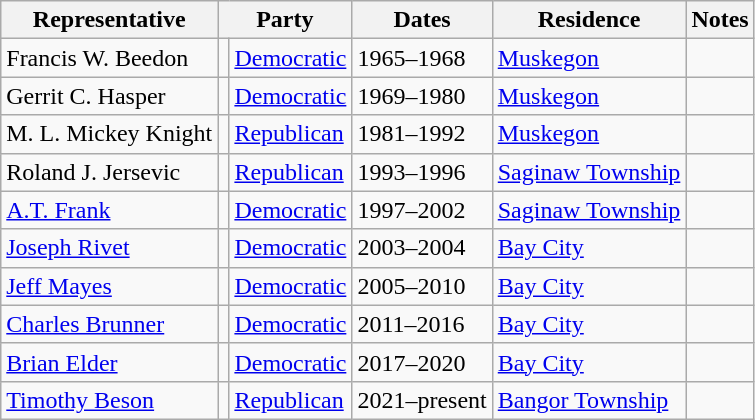<table class=wikitable>
<tr valign=bottom>
<th>Representative</th>
<th colspan="2">Party</th>
<th>Dates</th>
<th>Residence</th>
<th>Notes</th>
</tr>
<tr>
<td>Francis W. Beedon</td>
<td bgcolor=></td>
<td><a href='#'>Democratic</a></td>
<td>1965–1968</td>
<td><a href='#'>Muskegon</a></td>
<td></td>
</tr>
<tr>
<td>Gerrit C. Hasper</td>
<td bgcolor=></td>
<td><a href='#'>Democratic</a></td>
<td>1969–1980</td>
<td><a href='#'>Muskegon</a></td>
<td></td>
</tr>
<tr>
<td>M. L. Mickey Knight</td>
<td bgcolor=></td>
<td><a href='#'>Republican</a></td>
<td>1981–1992</td>
<td><a href='#'>Muskegon</a></td>
<td></td>
</tr>
<tr>
<td>Roland J. Jersevic</td>
<td bgcolor=></td>
<td><a href='#'>Republican</a></td>
<td>1993–1996</td>
<td><a href='#'>Saginaw Township</a></td>
<td></td>
</tr>
<tr>
<td><a href='#'>A.T. Frank</a></td>
<td bgcolor=></td>
<td><a href='#'>Democratic</a></td>
<td>1997–2002</td>
<td><a href='#'>Saginaw Township</a></td>
<td></td>
</tr>
<tr>
<td><a href='#'>Joseph Rivet</a></td>
<td bgcolor=></td>
<td><a href='#'>Democratic</a></td>
<td>2003–2004</td>
<td><a href='#'>Bay City</a></td>
<td></td>
</tr>
<tr>
<td><a href='#'>Jeff Mayes</a></td>
<td bgcolor=></td>
<td><a href='#'>Democratic</a></td>
<td>2005–2010</td>
<td><a href='#'>Bay City</a></td>
<td></td>
</tr>
<tr>
<td><a href='#'>Charles Brunner</a></td>
<td bgcolor=></td>
<td><a href='#'>Democratic</a></td>
<td>2011–2016</td>
<td><a href='#'>Bay City</a></td>
<td></td>
</tr>
<tr>
<td><a href='#'>Brian Elder</a></td>
<td bgcolor=></td>
<td><a href='#'>Democratic</a></td>
<td>2017–2020</td>
<td><a href='#'>Bay City</a></td>
<td></td>
</tr>
<tr>
<td><a href='#'>Timothy Beson</a></td>
<td bgcolor=></td>
<td><a href='#'>Republican</a></td>
<td>2021–present</td>
<td><a href='#'>Bangor Township</a></td>
<td></td>
</tr>
</table>
